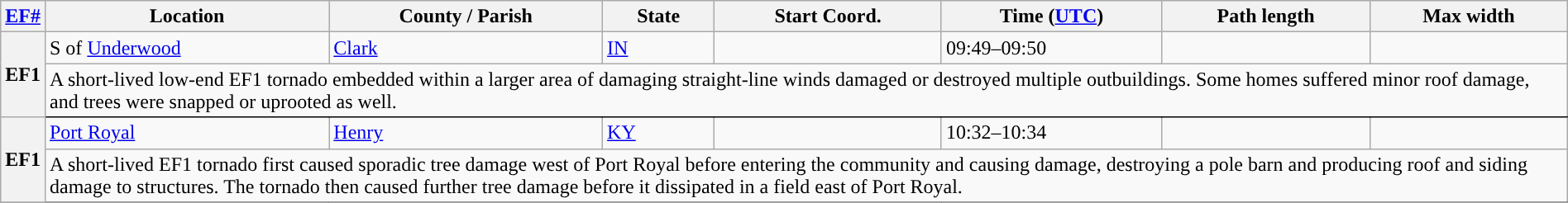<table class="wikitable sortable" style="width:100%;">
<tr>
<th scope="col" width="2%" align="center"><a href='#'>EF#</a></th>
<th scope="col" align="center" class="unsortable">Location</th>
<th scope="col" align="center" class="unsortable">County / Parish</th>
<th scope="col" align="center">State</th>
<th scope="col" align="center">Start Coord.</th>
<th scope="col" align="center">Time (<a href='#'>UTC</a>)</th>
<th scope="col" align="center">Path length</th>
<th scope="col" align="center">Max width</th>
</tr>
<tr>
<th scope="row" rowspan="2" style="background-color:#">EF1</th>
<td>S of <a href='#'>Underwood</a></td>
<td><a href='#'>Clark</a></td>
<td><a href='#'>IN</a></td>
<td></td>
<td>09:49–09:50</td>
<td></td>
<td></td>
</tr>
<tr class="expand-child">
<td colspan="8" style=" border-bottom: 1px solid black;">A short-lived low-end EF1 tornado embedded within a larger area of damaging straight-line winds damaged or destroyed multiple outbuildings. Some homes suffered minor roof damage, and trees were snapped or uprooted as well.</td>
</tr>
<tr>
<th scope="row" rowspan="2" style="background-color:#">EF1</th>
<td><a href='#'>Port Royal</a></td>
<td><a href='#'>Henry</a></td>
<td><a href='#'>KY</a></td>
<td></td>
<td>10:32–10:34</td>
<td></td>
<td></td>
</tr>
<tr class="expand-child">
<td colspan="8" style=" border-bottom: 1px solid black;">A short-lived EF1 tornado first caused sporadic tree damage west of Port Royal before entering the community and causing damage, destroying a pole barn and producing roof and siding damage to structures. The tornado then caused further tree damage before it dissipated in a field east of Port Royal.</td>
</tr>
<tr>
</tr>
</table>
